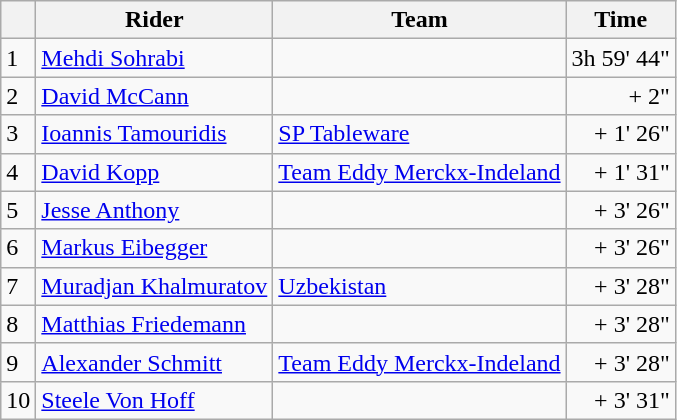<table class=wikitable>
<tr>
<th></th>
<th>Rider</th>
<th>Team</th>
<th>Time</th>
</tr>
<tr>
<td>1</td>
<td> <a href='#'>Mehdi Sohrabi</a> </td>
<td></td>
<td align=right>3h 59' 44"</td>
</tr>
<tr>
<td>2</td>
<td> <a href='#'>David McCann</a></td>
<td></td>
<td align=right>+ 2"</td>
</tr>
<tr>
<td>3</td>
<td> <a href='#'>Ioannis Tamouridis</a></td>
<td><a href='#'>SP Tableware</a></td>
<td align=right>+ 1' 26"</td>
</tr>
<tr>
<td>4</td>
<td> <a href='#'>David Kopp</a></td>
<td><a href='#'>Team Eddy Merckx-Indeland</a></td>
<td align=right>+ 1' 31"</td>
</tr>
<tr>
<td>5</td>
<td> <a href='#'>Jesse Anthony</a></td>
<td></td>
<td align=right>+ 3' 26"</td>
</tr>
<tr>
<td>6</td>
<td> <a href='#'>Markus Eibegger</a></td>
<td></td>
<td align=right>+ 3' 26"</td>
</tr>
<tr>
<td>7</td>
<td> <a href='#'>Muradjan Khalmuratov</a></td>
<td><a href='#'>Uzbekistan</a></td>
<td align=right>+ 3' 28"</td>
</tr>
<tr>
<td>8</td>
<td> <a href='#'>Matthias Friedemann</a></td>
<td></td>
<td align=right>+ 3' 28"</td>
</tr>
<tr>
<td>9</td>
<td> <a href='#'>Alexander Schmitt</a></td>
<td><a href='#'>Team Eddy Merckx-Indeland</a></td>
<td align=right>+ 3' 28"</td>
</tr>
<tr>
<td>10</td>
<td> <a href='#'>Steele Von Hoff</a></td>
<td></td>
<td align=right>+ 3' 31"</td>
</tr>
</table>
